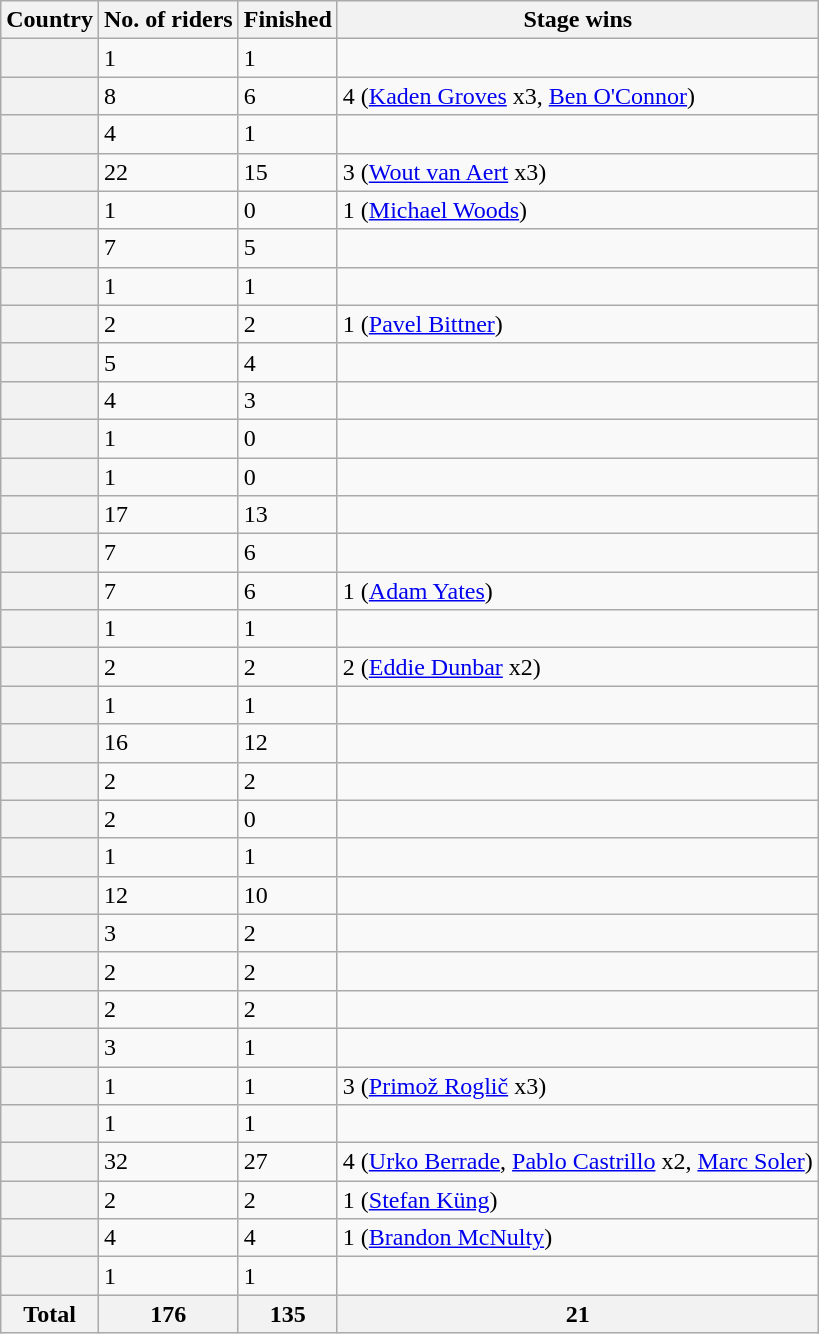<table class="wikitable sortable plainrowheaders">
<tr>
<th scope="col">Country</th>
<th scope="col">No. of riders</th>
<th scope="col">Finished</th>
<th scope="col">Stage wins</th>
</tr>
<tr>
<th scope="row"></th>
<td>1</td>
<td>1</td>
<td></td>
</tr>
<tr>
<th scope="row"></th>
<td>8</td>
<td>6</td>
<td>4 (<a href='#'>Kaden Groves</a> x3, <a href='#'>Ben O'Connor</a>)</td>
</tr>
<tr>
<th scope="row"></th>
<td>4</td>
<td>1</td>
<td></td>
</tr>
<tr>
<th scope="row"></th>
<td>22</td>
<td>15</td>
<td>3 (<a href='#'>Wout van Aert</a> x3)</td>
</tr>
<tr>
<th scope="row"></th>
<td>1</td>
<td>0</td>
<td>1 (<a href='#'>Michael Woods</a>)</td>
</tr>
<tr>
<th scope="row"></th>
<td>7</td>
<td>5</td>
<td></td>
</tr>
<tr>
<th scope="row"></th>
<td>1</td>
<td>1</td>
<td></td>
</tr>
<tr>
<th scope="row"></th>
<td>2</td>
<td>2</td>
<td>1 (<a href='#'>Pavel Bittner</a>)</td>
</tr>
<tr>
<th scope="row"></th>
<td>5</td>
<td>4</td>
<td></td>
</tr>
<tr>
<th scope="row"></th>
<td>4</td>
<td>3</td>
<td></td>
</tr>
<tr>
<th scope="row"></th>
<td>1</td>
<td>0</td>
<td></td>
</tr>
<tr>
<th scope="row"></th>
<td>1</td>
<td>0</td>
<td></td>
</tr>
<tr>
<th scope="row"></th>
<td>17</td>
<td>13</td>
<td></td>
</tr>
<tr>
<th scope="row"></th>
<td>7</td>
<td>6</td>
<td></td>
</tr>
<tr>
<th scope="row"></th>
<td>7</td>
<td>6</td>
<td>1 (<a href='#'>Adam Yates</a>)</td>
</tr>
<tr>
<th scope="row"></th>
<td>1</td>
<td>1</td>
<td></td>
</tr>
<tr>
<th scope="row"></th>
<td>2</td>
<td>2</td>
<td>2 (<a href='#'>Eddie Dunbar</a> x2)</td>
</tr>
<tr>
<th scope="row"></th>
<td>1</td>
<td>1</td>
<td></td>
</tr>
<tr>
<th scope="row"></th>
<td>16</td>
<td>12</td>
<td></td>
</tr>
<tr>
<th scope="row"></th>
<td>2</td>
<td>2</td>
<td></td>
</tr>
<tr>
<th scope="row"></th>
<td>2</td>
<td>0</td>
<td></td>
</tr>
<tr>
<th scope="row"></th>
<td>1</td>
<td>1</td>
<td></td>
</tr>
<tr>
<th scope="row"></th>
<td>12</td>
<td>10</td>
<td></td>
</tr>
<tr>
<th scope="row"></th>
<td>3</td>
<td>2</td>
<td></td>
</tr>
<tr>
<th scope="row"></th>
<td>2</td>
<td>2</td>
<td></td>
</tr>
<tr>
<th scope="row"></th>
<td>2</td>
<td>2</td>
<td></td>
</tr>
<tr>
<th scope="row"></th>
<td>3</td>
<td>1</td>
<td></td>
</tr>
<tr>
<th scope="row"></th>
<td>1</td>
<td>1</td>
<td>3 (<a href='#'>Primož Roglič</a> x3)</td>
</tr>
<tr>
<th scope="row"></th>
<td>1</td>
<td>1</td>
<td></td>
</tr>
<tr>
<th scope="row"></th>
<td>32</td>
<td>27</td>
<td>4 (<a href='#'>Urko Berrade</a>, <a href='#'>Pablo Castrillo</a> x2, <a href='#'>Marc Soler</a>)</td>
</tr>
<tr>
<th scope="row"></th>
<td>2</td>
<td>2</td>
<td>1 (<a href='#'>Stefan Küng</a>)</td>
</tr>
<tr>
<th scope="row"></th>
<td>4</td>
<td>4</td>
<td>1 (<a href='#'>Brandon McNulty</a>)</td>
</tr>
<tr>
<th scope="row"></th>
<td>1</td>
<td>1</td>
<td></td>
</tr>
<tr>
<th scope="row">Total</th>
<th>176</th>
<th>135</th>
<th>21</th>
</tr>
</table>
